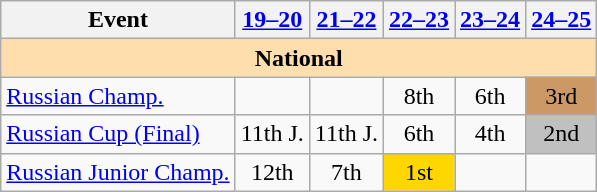<table class="wikitable" style="text-align:center">
<tr>
<th>Event</th>
<th><a href='#'>19–20</a></th>
<th><a href='#'>21–22</a></th>
<th><a href='#'>22–23</a></th>
<th><a href='#'>23–24</a></th>
<th><a href='#'>24–25</a></th>
</tr>
<tr>
<th style="background-color: #ffdead; " colspan=6 align=center>National</th>
</tr>
<tr>
<td align=left><a href='#'>Russian Champ.</a></td>
<td></td>
<td></td>
<td>8th</td>
<td>6th</td>
<td bgcolor=cc9966>3rd</td>
</tr>
<tr>
<td align=left><a href='#'>Russian Cup (Final)</a></td>
<td>11th J.</td>
<td>11th J.</td>
<td>6th</td>
<td>4th</td>
<td bgcolor=silver>2nd</td>
</tr>
<tr>
<td align=left><a href='#'>Russian Junior Champ.</a></td>
<td>12th</td>
<td>7th</td>
<td bgcolor=gold>1st</td>
<td></td>
<td></td>
</tr>
</table>
